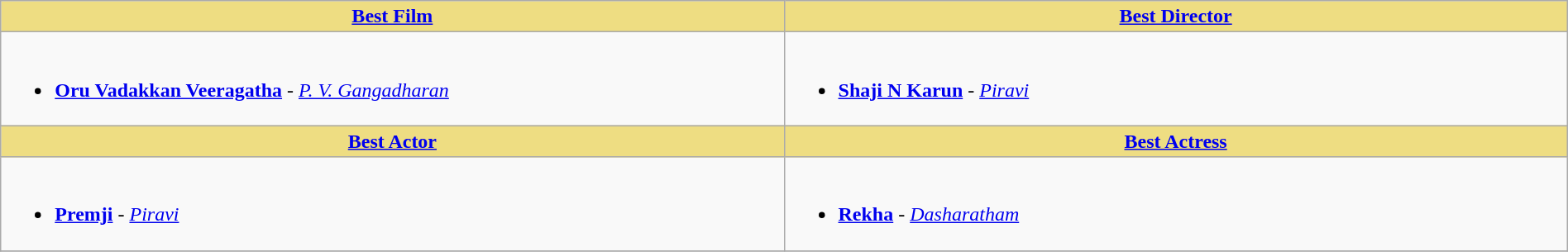<table class="wikitable" width=100% |>
<tr>
<th !  style="background:#eedd82; text-align:center; width:50%;"><a href='#'>Best Film</a></th>
<th !  style="background:#eedd82; text-align:center; width:50%;"><a href='#'>Best Director</a></th>
</tr>
<tr>
<td><br><ul><li><strong><a href='#'>Oru Vadakkan Veeragatha</a></strong> - <em><a href='#'>P. V. Gangadharan</a></em></li></ul></td>
<td><br><ul><li><strong><a href='#'>Shaji N Karun</a></strong> - <em><a href='#'>Piravi</a></em></li></ul></td>
</tr>
<tr>
<th ! style="background:#eedd82; text-align:center;"><a href='#'>Best Actor</a></th>
<th ! style="background:#eedd82; text-align:center;"><a href='#'>Best Actress</a></th>
</tr>
<tr>
<td><br><ul><li><strong><a href='#'>Premji</a></strong> - <em><a href='#'>Piravi</a></em></li></ul></td>
<td><br><ul><li><strong><a href='#'>Rekha</a></strong> - <em><a href='#'>Dasharatham</a></em></li></ul></td>
</tr>
<tr>
</tr>
</table>
